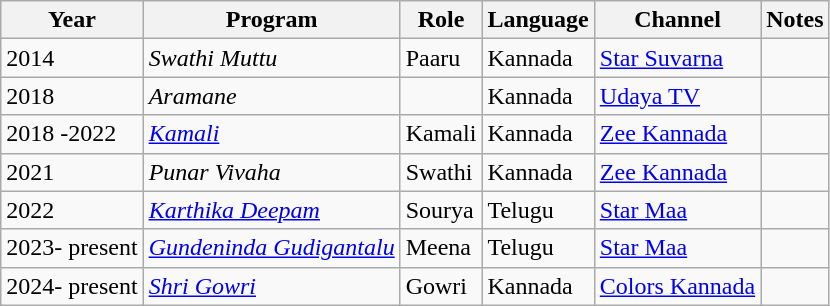<table class="wikitable">
<tr>
<th>Year</th>
<th>Program</th>
<th>Role</th>
<th>Language</th>
<th>Channel</th>
<th>Notes</th>
</tr>
<tr>
<td>2014</td>
<td><em>Swathi Muttu</em></td>
<td>Paaru</td>
<td>Kannada</td>
<td><a href='#'>Star Suvarna</a></td>
<td></td>
</tr>
<tr>
<td>2018</td>
<td><em>Aramane</em></td>
<td></td>
<td>Kannada</td>
<td><a href='#'>Udaya TV</a></td>
<td></td>
</tr>
<tr>
<td>2018 -2022</td>
<td><em><a href='#'>Kamali</a></em></td>
<td>Kamali</td>
<td>Kannada</td>
<td><a href='#'>Zee Kannada</a></td>
<td></td>
</tr>
<tr>
<td>2021</td>
<td><em>Punar Vivaha</em></td>
<td>Swathi</td>
<td>Kannada</td>
<td><a href='#'>Zee Kannada</a></td>
<td></td>
</tr>
<tr>
<td>2022</td>
<td><em><a href='#'>Karthika Deepam</a></em></td>
<td>Sourya</td>
<td>Telugu</td>
<td><a href='#'>Star Maa</a></td>
<td></td>
</tr>
<tr>
<td>2023- present</td>
<td><em><a href='#'>Gundeninda Gudigantalu</a></em></td>
<td>Meena</td>
<td>Telugu</td>
<td><a href='#'>Star Maa</a></td>
<td></td>
</tr>
<tr>
<td>2024- present</td>
<td><em><a href='#'>Shri Gowri</a></em></td>
<td>Gowri</td>
<td>Kannada</td>
<td><a href='#'>Colors Kannada</a></td>
<td></td>
</tr>
</table>
